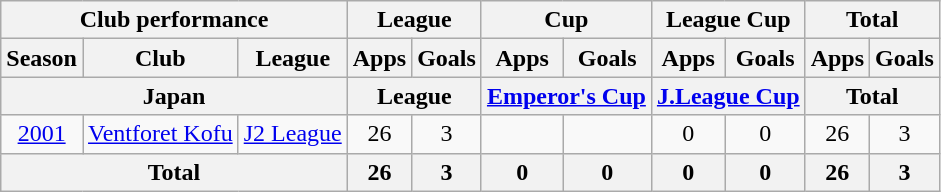<table class="wikitable" style="text-align:center;">
<tr>
<th colspan=3>Club performance</th>
<th colspan=2>League</th>
<th colspan=2>Cup</th>
<th colspan=2>League Cup</th>
<th colspan=2>Total</th>
</tr>
<tr>
<th>Season</th>
<th>Club</th>
<th>League</th>
<th>Apps</th>
<th>Goals</th>
<th>Apps</th>
<th>Goals</th>
<th>Apps</th>
<th>Goals</th>
<th>Apps</th>
<th>Goals</th>
</tr>
<tr>
<th colspan=3>Japan</th>
<th colspan=2>League</th>
<th colspan=2><a href='#'>Emperor's Cup</a></th>
<th colspan=2><a href='#'>J.League Cup</a></th>
<th colspan=2>Total</th>
</tr>
<tr>
<td><a href='#'>2001</a></td>
<td><a href='#'>Ventforet Kofu</a></td>
<td><a href='#'>J2 League</a></td>
<td>26</td>
<td>3</td>
<td></td>
<td></td>
<td>0</td>
<td>0</td>
<td>26</td>
<td>3</td>
</tr>
<tr>
<th colspan=3>Total</th>
<th>26</th>
<th>3</th>
<th>0</th>
<th>0</th>
<th>0</th>
<th>0</th>
<th>26</th>
<th>3</th>
</tr>
</table>
